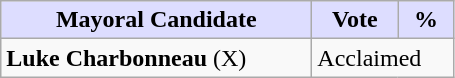<table class="wikitable">
<tr>
<th style="background:#ddf; width:200px;">Mayoral Candidate</th>
<th style="background:#ddf; width:50px;">Vote</th>
<th style="background:#ddf; width:30px;">%</th>
</tr>
<tr>
<td><strong>Luke Charbonneau</strong> (X)</td>
<td colspan="2">Acclaimed</td>
</tr>
</table>
